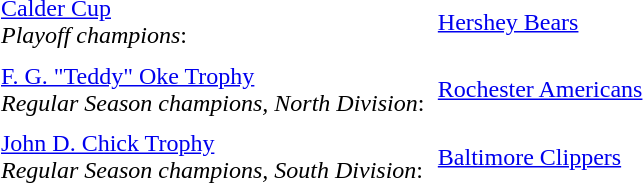<table cellpadding="3" cellspacing="3">
<tr>
<td><a href='#'>Calder Cup</a><br><em>Playoff champions</em>:</td>
<td><a href='#'>Hershey Bears</a></td>
</tr>
<tr>
<td><a href='#'>F. G. "Teddy" Oke Trophy</a><br><em>Regular Season champions, North Division</em>:</td>
<td><a href='#'>Rochester Americans</a></td>
</tr>
<tr>
<td><a href='#'>John D. Chick Trophy</a><br><em>Regular Season champions, South Division</em>:</td>
<td><a href='#'>Baltimore Clippers</a></td>
</tr>
</table>
